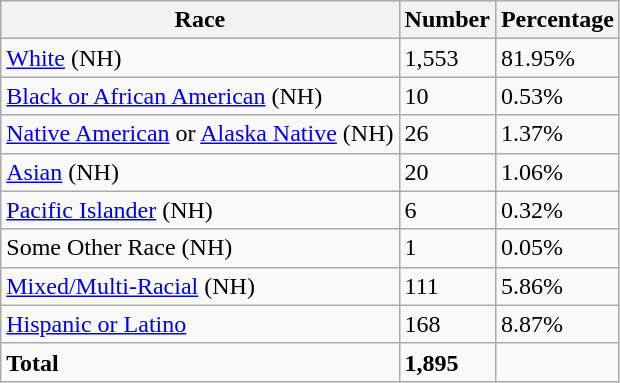<table class="wikitable">
<tr>
<th>Race</th>
<th>Number</th>
<th>Percentage</th>
</tr>
<tr>
<td><a href='#'>White</a> (NH)</td>
<td>1,553</td>
<td>81.95%</td>
</tr>
<tr>
<td><a href='#'>Black or African American</a> (NH)</td>
<td>10</td>
<td>0.53%</td>
</tr>
<tr>
<td><a href='#'>Native American</a> or <a href='#'>Alaska Native</a> (NH)</td>
<td>26</td>
<td>1.37%</td>
</tr>
<tr>
<td><a href='#'>Asian</a> (NH)</td>
<td>20</td>
<td>1.06%</td>
</tr>
<tr>
<td><a href='#'>Pacific Islander</a> (NH)</td>
<td>6</td>
<td>0.32%</td>
</tr>
<tr>
<td>Some Other Race (NH)</td>
<td>1</td>
<td>0.05%</td>
</tr>
<tr>
<td><a href='#'>Mixed/Multi-Racial</a> (NH)</td>
<td>111</td>
<td>5.86%</td>
</tr>
<tr>
<td><a href='#'>Hispanic or Latino</a></td>
<td>168</td>
<td>8.87%</td>
</tr>
<tr>
<td><strong>Total</strong></td>
<td><strong>1,895</strong></td>
<td></td>
</tr>
</table>
